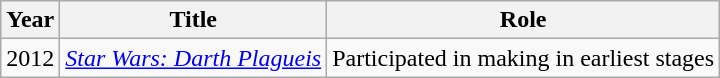<table class="wikitable sortable">
<tr>
<th>Year</th>
<th>Title</th>
<th>Role</th>
</tr>
<tr>
<td>2012</td>
<td><em><a href='#'>Star Wars: Darth Plagueis</a></em></td>
<td>Participated in making in earliest stages</td>
</tr>
</table>
